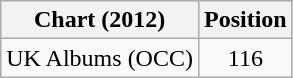<table class="wikitable">
<tr>
<th>Chart (2012)</th>
<th>Position</th>
</tr>
<tr>
<td>UK Albums (OCC)</td>
<td style="text-align:center;">116</td>
</tr>
</table>
